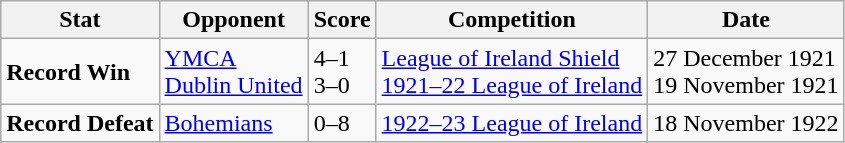<table class="wikitable">
<tr>
<th>Stat</th>
<th>Opponent</th>
<th>Score</th>
<th>Competition</th>
<th>Date</th>
</tr>
<tr>
<td><strong>Record Win</strong></td>
<td><a href='#'>YMCA</a><br><a href='#'>Dublin United</a></td>
<td>4–1<br>3–0</td>
<td><a href='#'>League of Ireland Shield</a><br><a href='#'>1921–22 League of Ireland</a></td>
<td>27 December 1921<br>19 November 1921</td>
</tr>
<tr>
<td><strong>Record Defeat</strong></td>
<td><a href='#'>Bohemians</a></td>
<td>0–8</td>
<td><a href='#'>1922–23 League of Ireland</a></td>
<td>18 November 1922</td>
</tr>
</table>
